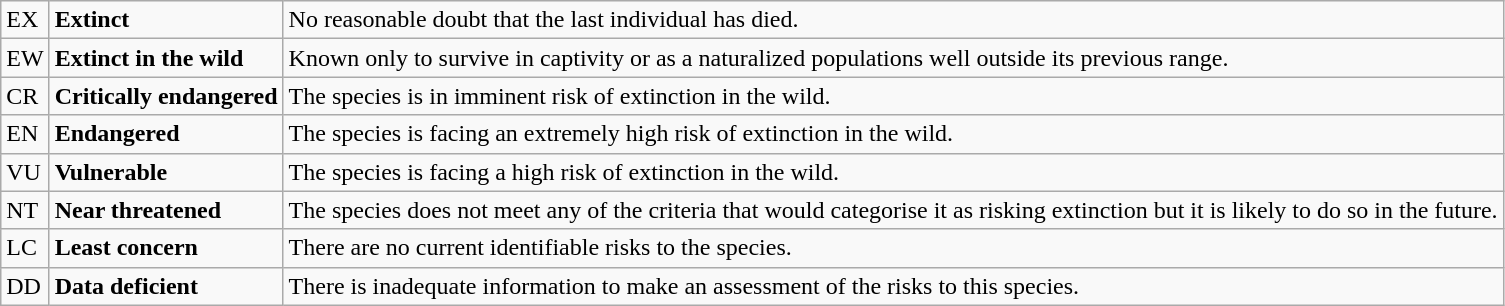<table class="wikitable" style="text-align:left">
<tr>
<td>EX</td>
<td><strong>Extinct</strong></td>
<td>No reasonable doubt that the last individual has died.</td>
</tr>
<tr>
<td>EW</td>
<td><strong>Extinct in the wild</strong></td>
<td>Known only to survive in captivity or as a naturalized populations well outside its previous range.</td>
</tr>
<tr>
<td>CR</td>
<td><strong>Critically endangered</strong></td>
<td>The species is in imminent risk of extinction in the wild.</td>
</tr>
<tr>
<td>EN</td>
<td><strong>Endangered</strong></td>
<td>The species is facing an extremely high risk of extinction in the wild.</td>
</tr>
<tr>
<td>VU</td>
<td><strong>Vulnerable</strong></td>
<td>The species is facing a high risk of extinction in the wild.</td>
</tr>
<tr>
<td>NT</td>
<td><strong>Near threatened</strong></td>
<td>The species does not meet any of the criteria that would categorise it as risking extinction but it is likely to do so in the future.</td>
</tr>
<tr>
<td>LC</td>
<td><strong>Least concern</strong></td>
<td>There are no current identifiable risks to the species.</td>
</tr>
<tr>
<td>DD</td>
<td><strong>Data deficient</strong></td>
<td>There is inadequate information to make an assessment of the risks to this species.</td>
</tr>
</table>
